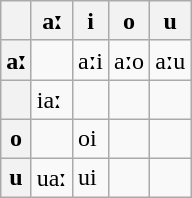<table class="wikitable">
<tr>
<th></th>
<th>aː</th>
<th>i</th>
<th>o</th>
<th>u</th>
</tr>
<tr>
<th>aː</th>
<td></td>
<td>aːi</td>
<td>aːo</td>
<td>aːu</td>
</tr>
<tr>
<th></th>
<td>iaː</td>
<td></td>
<td></td>
<td></td>
</tr>
<tr>
<th>o</th>
<td></td>
<td>oi</td>
<td></td>
<td></td>
</tr>
<tr>
<th>u</th>
<td>uaː</td>
<td>ui</td>
<td></td>
<td></td>
</tr>
</table>
